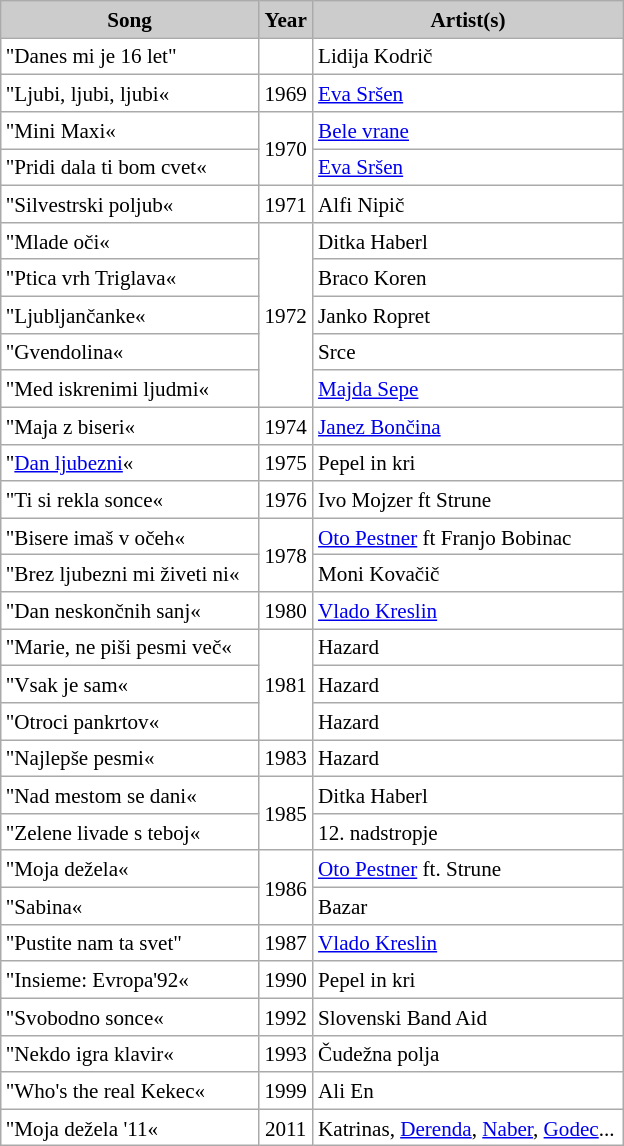<table class="wikitable plainrowheaders" style="background:#fff; font-size:88%; line-height:18px; border:D3D3D3 solid 1px; border-collapse:collapse;">
<tr style="background:#ccc; text-align:center;">
<th scope="col" style="background:#ccc; width:165px;">Song</th>
<th scope="col" style="background:#ccc; width:30px;">Year</th>
<th scope="col" style="background:#ccc; width:200px;">Artist(s)</th>
</tr>
<tr>
<td>"Danes mi je 16 let"</td>
<td align=center></td>
<td>Lidija Kodrič</td>
</tr>
<tr>
<td>"Ljubi, ljubi, ljubi«</td>
<td align=center>1969</td>
<td><a href='#'>Eva Sršen</a></td>
</tr>
<tr>
<td>"Mini Maxi«</td>
<td align=center rowspan=2>1970</td>
<td><a href='#'>Bele vrane</a></td>
</tr>
<tr>
<td>"Pridi dala ti bom cvet«</td>
<td><a href='#'>Eva Sršen</a></td>
</tr>
<tr>
<td>"Silvestrski poljub«</td>
<td align=center>1971</td>
<td>Alfi Nipič</td>
</tr>
<tr>
<td>"Mlade oči«</td>
<td align=center rowspan=5>1972</td>
<td>Ditka Haberl</td>
</tr>
<tr>
<td>"Ptica vrh Triglava«</td>
<td>Braco Koren</td>
</tr>
<tr>
<td>"Ljubljančanke«</td>
<td>Janko Ropret</td>
</tr>
<tr>
<td>"Gvendolina«</td>
<td>Srce</td>
</tr>
<tr>
<td>"Med iskrenimi ljudmi«</td>
<td><a href='#'>Majda Sepe</a></td>
</tr>
<tr>
<td>"Maja z biseri«</td>
<td align=center>1974</td>
<td><a href='#'>Janez Bončina</a></td>
</tr>
<tr>
<td>"<a href='#'>Dan ljubezni</a>«</td>
<td align=center>1975</td>
<td>Pepel in kri</td>
</tr>
<tr>
<td>"Ti si rekla sonce«</td>
<td align=center>1976</td>
<td>Ivo Mojzer ft Strune</td>
</tr>
<tr>
<td>"Bisere imaš v očeh«</td>
<td align=center rowspan=2>1978</td>
<td><a href='#'>Oto Pestner</a> ft Franjo Bobinac</td>
</tr>
<tr>
<td>"Brez ljubezni mi živeti ni«</td>
<td>Moni Kovačič</td>
</tr>
<tr>
<td>"Dan neskončnih sanj«</td>
<td align=center>1980</td>
<td><a href='#'>Vlado Kreslin</a></td>
</tr>
<tr>
<td>"Marie, ne piši pesmi več«</td>
<td align=center rowspan=3>1981</td>
<td>Hazard</td>
</tr>
<tr>
<td>"Vsak je sam«</td>
<td>Hazard</td>
</tr>
<tr>
<td>"Otroci pankrtov«</td>
<td>Hazard</td>
</tr>
<tr>
<td>"Najlepše pesmi«</td>
<td align=center>1983</td>
<td>Hazard</td>
</tr>
<tr>
<td>"Nad mestom se dani«</td>
<td align=center rowspan=2>1985</td>
<td>Ditka Haberl</td>
</tr>
<tr>
<td>"Zelene livade s teboj«</td>
<td>12. nadstropje</td>
</tr>
<tr>
<td>"Moja dežela«</td>
<td align=center rowspan=2>1986</td>
<td><a href='#'>Oto Pestner</a> ft. Strune</td>
</tr>
<tr>
<td>"Sabina«</td>
<td>Bazar</td>
</tr>
<tr>
<td>"Pustite nam ta svet"</td>
<td align=center>1987</td>
<td><a href='#'>Vlado Kreslin</a></td>
</tr>
<tr>
<td>"Insieme: Evropa'92«</td>
<td align=center>1990</td>
<td>Pepel in kri</td>
</tr>
<tr>
<td>"Svobodno sonce«</td>
<td align=center>1992</td>
<td>Slovenski Band Aid</td>
</tr>
<tr>
<td>"Nekdo igra klavir«</td>
<td align=center>1993</td>
<td>Čudežna polja</td>
</tr>
<tr>
<td>"Who's the real Kekec«</td>
<td align=center>1999</td>
<td>Ali En</td>
</tr>
<tr>
<td>"Moja dežela '11«</td>
<td align=center rowspan=2>2011</td>
<td>Katrinas, <a href='#'>Derenda</a>, <a href='#'>Naber</a>, <a href='#'>Godec</a>...</td>
</tr>
</table>
